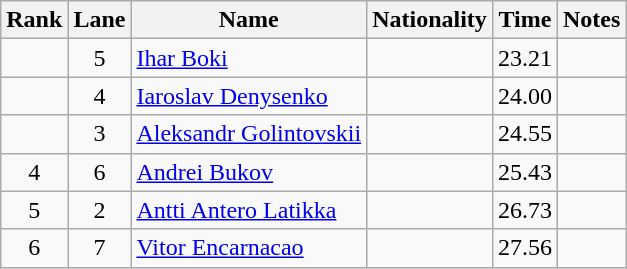<table class="wikitable sortable" style="text-align:center">
<tr>
<th>Rank</th>
<th>Lane</th>
<th>Name</th>
<th>Nationality</th>
<th>Time</th>
<th>Notes</th>
</tr>
<tr>
<td></td>
<td>5</td>
<td align=left><a href='#'>Ihar Boki</a></td>
<td align=left></td>
<td>23.21</td>
<td></td>
</tr>
<tr>
<td></td>
<td>4</td>
<td align=left><a href='#'>Iaroslav Denysenko</a></td>
<td align=left></td>
<td>24.00</td>
<td></td>
</tr>
<tr>
<td></td>
<td>3</td>
<td align=left><a href='#'>Aleksandr Golintovskii</a></td>
<td align=left></td>
<td>24.55</td>
<td></td>
</tr>
<tr>
<td>4</td>
<td>6</td>
<td align=left><a href='#'>Andrei Bukov</a></td>
<td align=left></td>
<td>25.43</td>
<td></td>
</tr>
<tr>
<td>5</td>
<td>2</td>
<td align=left><a href='#'>Antti Antero Latikka</a></td>
<td align=left></td>
<td>26.73</td>
<td></td>
</tr>
<tr>
<td>6</td>
<td>7</td>
<td align=left><a href='#'>Vitor Encarnacao</a></td>
<td align=left></td>
<td>27.56</td>
<td></td>
</tr>
</table>
